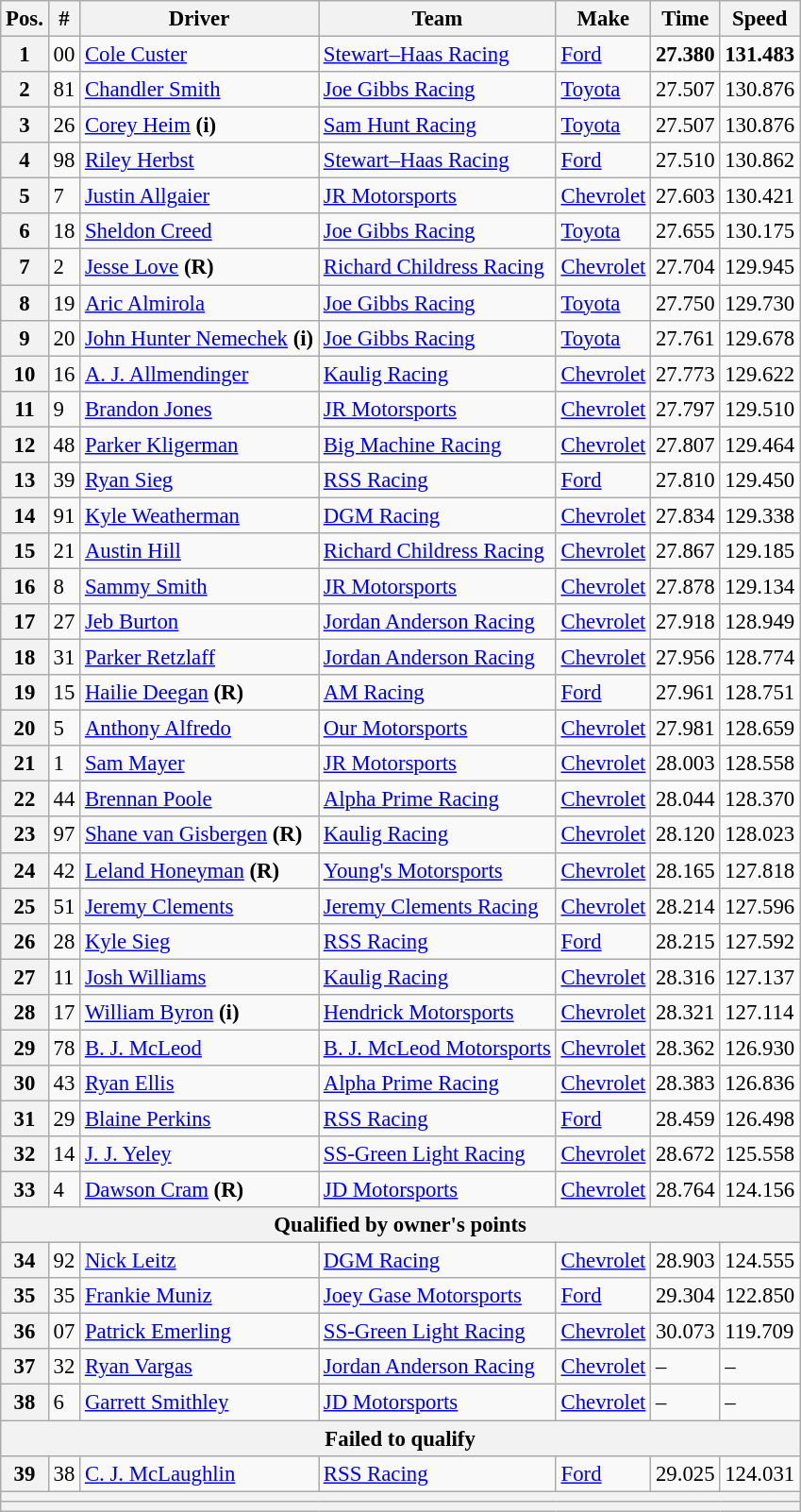<table class="wikitable" style="font-size:95%">
<tr>
<th>Pos.</th>
<th>#</th>
<th>Driver</th>
<th>Team</th>
<th>Make</th>
<th>Time</th>
<th>Speed</th>
</tr>
<tr>
<th>1</th>
<td>00</td>
<td><a href='#'>Cole Custer</a></td>
<td><a href='#'>Stewart–Haas Racing</a></td>
<td><a href='#'>Ford</a></td>
<td><strong>27.380</strong></td>
<td><strong>131.483</strong></td>
</tr>
<tr>
<th>2</th>
<td>81</td>
<td><a href='#'>Chandler Smith</a></td>
<td><a href='#'>Joe Gibbs Racing</a></td>
<td><a href='#'>Toyota</a></td>
<td>27.507</td>
<td>130.876</td>
</tr>
<tr>
<th>3</th>
<td>26</td>
<td><a href='#'>Corey Heim</a> <strong>(i)</strong></td>
<td><a href='#'>Sam Hunt Racing</a></td>
<td><a href='#'>Toyota</a></td>
<td>27.507</td>
<td>130.876</td>
</tr>
<tr>
<th>4</th>
<td>98</td>
<td><a href='#'>Riley Herbst</a></td>
<td><a href='#'>Stewart–Haas Racing</a></td>
<td><a href='#'>Ford</a></td>
<td>27.510</td>
<td>130.862</td>
</tr>
<tr>
<th>5</th>
<td>7</td>
<td><a href='#'>Justin Allgaier</a></td>
<td><a href='#'>JR Motorsports</a></td>
<td><a href='#'>Chevrolet</a></td>
<td>27.603</td>
<td>130.421</td>
</tr>
<tr>
<th>6</th>
<td>18</td>
<td><a href='#'>Sheldon Creed</a></td>
<td><a href='#'>Joe Gibbs Racing</a></td>
<td><a href='#'>Toyota</a></td>
<td>27.655</td>
<td>130.175</td>
</tr>
<tr>
<th>7</th>
<td>2</td>
<td><a href='#'>Jesse Love</a> <strong>(R)</strong></td>
<td><a href='#'>Richard Childress Racing</a></td>
<td><a href='#'>Chevrolet</a></td>
<td>27.704</td>
<td>129.945</td>
</tr>
<tr>
<th>8</th>
<td>19</td>
<td><a href='#'>Aric Almirola</a></td>
<td><a href='#'>Joe Gibbs Racing</a></td>
<td><a href='#'>Toyota</a></td>
<td>27.750</td>
<td>129.730</td>
</tr>
<tr>
<th>9</th>
<td>20</td>
<td><a href='#'>John Hunter Nemechek</a> <strong>(i)</strong></td>
<td><a href='#'>Joe Gibbs Racing</a></td>
<td><a href='#'>Toyota</a></td>
<td>27.761</td>
<td>129.678</td>
</tr>
<tr>
<th>10</th>
<td>16</td>
<td><a href='#'>A. J. Allmendinger</a></td>
<td><a href='#'>Kaulig Racing</a></td>
<td><a href='#'>Chevrolet</a></td>
<td>27.773</td>
<td>129.622</td>
</tr>
<tr>
<th>11</th>
<td>9</td>
<td><a href='#'>Brandon Jones</a></td>
<td><a href='#'>JR Motorsports</a></td>
<td><a href='#'>Chevrolet</a></td>
<td>27.797</td>
<td>129.510</td>
</tr>
<tr>
<th>12</th>
<td>48</td>
<td><a href='#'>Parker Kligerman</a></td>
<td><a href='#'>Big Machine Racing</a></td>
<td><a href='#'>Chevrolet</a></td>
<td>27.807</td>
<td>129.464</td>
</tr>
<tr>
<th>13</th>
<td>39</td>
<td><a href='#'>Ryan Sieg</a></td>
<td><a href='#'>RSS Racing</a></td>
<td><a href='#'>Ford</a></td>
<td>27.810</td>
<td>129.450</td>
</tr>
<tr>
<th>14</th>
<td>91</td>
<td><a href='#'>Kyle Weatherman</a></td>
<td><a href='#'>DGM Racing</a></td>
<td><a href='#'>Chevrolet</a></td>
<td>27.834</td>
<td>129.338</td>
</tr>
<tr>
<th>15</th>
<td>21</td>
<td><a href='#'>Austin Hill</a></td>
<td><a href='#'>Richard Childress Racing</a></td>
<td><a href='#'>Chevrolet</a></td>
<td>27.867</td>
<td>129.185</td>
</tr>
<tr>
<th>16</th>
<td>8</td>
<td><a href='#'>Sammy Smith</a></td>
<td><a href='#'>JR Motorsports</a></td>
<td><a href='#'>Chevrolet</a></td>
<td>27.878</td>
<td>129.134</td>
</tr>
<tr>
<th>17</th>
<td>27</td>
<td><a href='#'>Jeb Burton</a></td>
<td><a href='#'>Jordan Anderson Racing</a></td>
<td><a href='#'>Chevrolet</a></td>
<td>27.918</td>
<td>128.949</td>
</tr>
<tr>
<th>18</th>
<td>31</td>
<td><a href='#'>Parker Retzlaff</a></td>
<td><a href='#'>Jordan Anderson Racing</a></td>
<td><a href='#'>Chevrolet</a></td>
<td>27.956</td>
<td>128.774</td>
</tr>
<tr>
<th>19</th>
<td>15</td>
<td><a href='#'>Hailie Deegan</a> <strong>(R)</strong></td>
<td><a href='#'>AM Racing</a></td>
<td><a href='#'>Ford</a></td>
<td>27.961</td>
<td>128.751</td>
</tr>
<tr>
<th>20</th>
<td>5</td>
<td><a href='#'>Anthony Alfredo</a></td>
<td><a href='#'>Our Motorsports</a></td>
<td><a href='#'>Chevrolet</a></td>
<td>27.981</td>
<td>128.659</td>
</tr>
<tr>
<th>21</th>
<td>1</td>
<td><a href='#'>Sam Mayer</a></td>
<td><a href='#'>JR Motorsports</a></td>
<td><a href='#'>Chevrolet</a></td>
<td>28.003</td>
<td>128.558</td>
</tr>
<tr>
<th>22</th>
<td>44</td>
<td><a href='#'>Brennan Poole</a></td>
<td><a href='#'>Alpha Prime Racing</a></td>
<td><a href='#'>Chevrolet</a></td>
<td>28.044</td>
<td>128.370</td>
</tr>
<tr>
<th>23</th>
<td>97</td>
<td><a href='#'>Shane van Gisbergen</a> <strong>(R)</strong></td>
<td><a href='#'>Kaulig Racing</a></td>
<td><a href='#'>Chevrolet</a></td>
<td>28.120</td>
<td>128.023</td>
</tr>
<tr>
<th>24</th>
<td>42</td>
<td><a href='#'>Leland Honeyman</a> <strong>(R)</strong></td>
<td><a href='#'>Young's Motorsports</a></td>
<td><a href='#'>Chevrolet</a></td>
<td>28.165</td>
<td>127.818</td>
</tr>
<tr>
<th>25</th>
<td>51</td>
<td><a href='#'>Jeremy Clements</a></td>
<td><a href='#'>Jeremy Clements Racing</a></td>
<td><a href='#'>Chevrolet</a></td>
<td>28.214</td>
<td>127.596</td>
</tr>
<tr>
<th>26</th>
<td>28</td>
<td><a href='#'>Kyle Sieg</a></td>
<td><a href='#'>RSS Racing</a></td>
<td><a href='#'>Ford</a></td>
<td>28.215</td>
<td>127.592</td>
</tr>
<tr>
<th>27</th>
<td>11</td>
<td><a href='#'>Josh Williams</a></td>
<td><a href='#'>Kaulig Racing</a></td>
<td><a href='#'>Chevrolet</a></td>
<td>28.316</td>
<td>127.137</td>
</tr>
<tr>
<th>28</th>
<td>17</td>
<td><a href='#'>William Byron</a> <strong>(i)</strong></td>
<td><a href='#'>Hendrick Motorsports</a></td>
<td><a href='#'>Chevrolet</a></td>
<td>28.321</td>
<td>127.114</td>
</tr>
<tr>
<th>29</th>
<td>78</td>
<td><a href='#'>B. J. McLeod</a></td>
<td><a href='#'>B. J. McLeod Motorsports</a></td>
<td><a href='#'>Chevrolet</a></td>
<td>28.362</td>
<td>126.930</td>
</tr>
<tr>
<th>30</th>
<td>43</td>
<td><a href='#'>Ryan Ellis</a></td>
<td><a href='#'>Alpha Prime Racing</a></td>
<td><a href='#'>Chevrolet</a></td>
<td>28.383</td>
<td>126.836</td>
</tr>
<tr>
<th>31</th>
<td>29</td>
<td><a href='#'>Blaine Perkins</a></td>
<td><a href='#'>RSS Racing</a></td>
<td><a href='#'>Ford</a></td>
<td>28.459</td>
<td>126.498</td>
</tr>
<tr>
<th>32</th>
<td>14</td>
<td><a href='#'>J. J. Yeley</a></td>
<td><a href='#'>SS-Green Light Racing</a></td>
<td><a href='#'>Chevrolet</a></td>
<td>28.672</td>
<td>125.558</td>
</tr>
<tr>
<th>33</th>
<td>4</td>
<td><a href='#'>Dawson Cram</a> <strong>(R)</strong></td>
<td><a href='#'>JD Motorsports</a></td>
<td><a href='#'>Chevrolet</a></td>
<td>28.764</td>
<td>124.156</td>
</tr>
<tr>
<th colspan="7">Qualified by owner's points</th>
</tr>
<tr>
<th>34</th>
<td>92</td>
<td><a href='#'>Nick Leitz</a></td>
<td><a href='#'>DGM Racing</a></td>
<td><a href='#'>Chevrolet</a></td>
<td>28.903</td>
<td>124.555</td>
</tr>
<tr>
<th>35</th>
<td>35</td>
<td><a href='#'>Frankie Muniz</a></td>
<td><a href='#'>Joey Gase Motorsports</a></td>
<td><a href='#'>Ford</a></td>
<td>29.304</td>
<td>122.850</td>
</tr>
<tr>
<th>36</th>
<td>07</td>
<td><a href='#'>Patrick Emerling</a></td>
<td><a href='#'>SS-Green Light Racing</a></td>
<td><a href='#'>Chevrolet</a></td>
<td>30.073</td>
<td>119.709</td>
</tr>
<tr>
<th>37</th>
<td>32</td>
<td><a href='#'>Ryan Vargas</a></td>
<td><a href='#'>Jordan Anderson Racing</a></td>
<td><a href='#'>Chevrolet</a></td>
<td>–</td>
<td>–</td>
</tr>
<tr>
<th>38</th>
<td>6</td>
<td><a href='#'>Garrett Smithley</a></td>
<td><a href='#'>JD Motorsports</a></td>
<td><a href='#'>Chevrolet</a></td>
<td>–</td>
<td>–</td>
</tr>
<tr>
<th colspan="7">Failed to qualify</th>
</tr>
<tr>
<th>39</th>
<td>38</td>
<td><a href='#'>C. J. McLaughlin</a></td>
<td><a href='#'>RSS Racing</a></td>
<td><a href='#'>Ford</a></td>
<td>29.025</td>
<td>124.031</td>
</tr>
<tr>
<th colspan="7"></th>
</tr>
<tr>
<th colspan="7"></th>
</tr>
</table>
